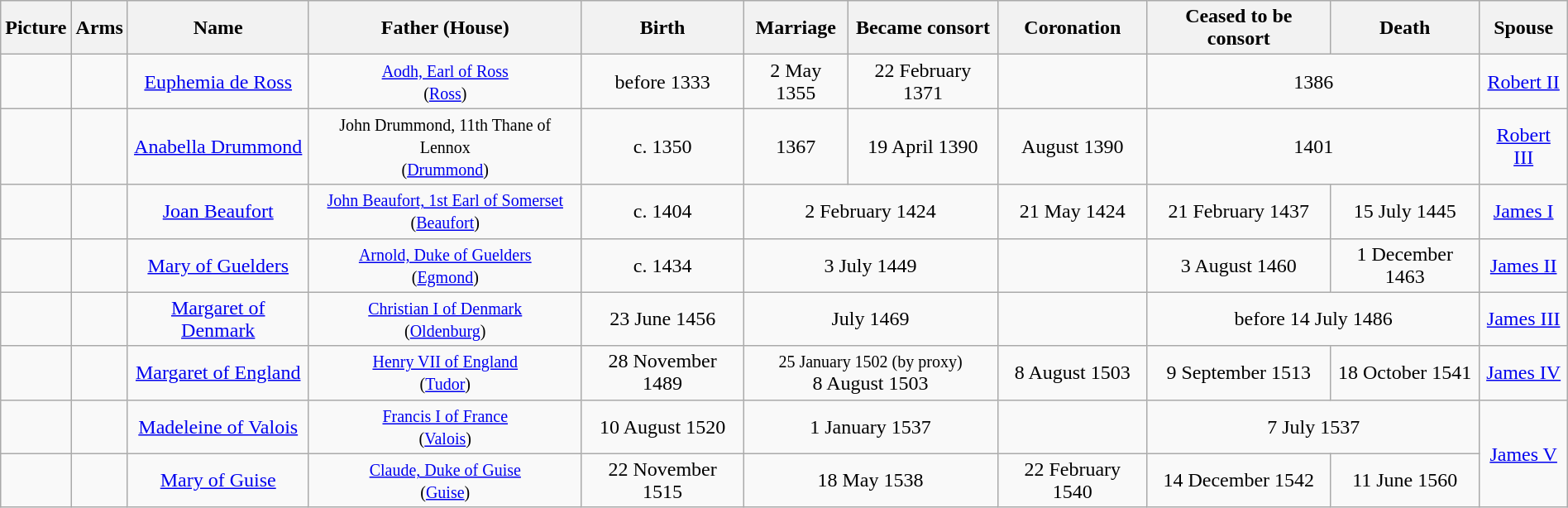<table width=100% class="wikitable">
<tr>
<th>Picture</th>
<th>Arms</th>
<th>Name</th>
<th>Father (House)</th>
<th>Birth</th>
<th>Marriage</th>
<th>Became consort</th>
<th>Coronation</th>
<th>Ceased to be consort</th>
<th>Death</th>
<th>Spouse</th>
</tr>
<tr>
<td align="center"></td>
<td align="center"></td>
<td align="center"><a href='#'>Euphemia de Ross</a></td>
<td align="center"><small><a href='#'>Aodh, Earl of Ross</a><br>(<a href='#'>Ross</a>)</small></td>
<td align="center">before 1333</td>
<td align="center">2 May 1355</td>
<td align="center">22 February 1371</td>
<td align="center"></td>
<td align="center" colspan="2">1386</td>
<td align="center"><a href='#'>Robert II</a></td>
</tr>
<tr>
<td align="center"></td>
<td align="center"></td>
<td align="center"><a href='#'>Anabella Drummond</a></td>
<td align="center"><small>John Drummond, 11th Thane of Lennox<br>(<a href='#'>Drummond</a>)</small></td>
<td align="center">c. 1350</td>
<td align="center">1367</td>
<td align="center">19 April 1390</td>
<td align="center">August 1390</td>
<td align="center" colspan="2">1401</td>
<td align="center"><a href='#'>Robert III</a></td>
</tr>
<tr>
<td align="center"></td>
<td align="center"></td>
<td align="center"><a href='#'>Joan Beaufort</a></td>
<td align="center"><small><a href='#'>John Beaufort, 1st Earl of Somerset</a><br>(<a href='#'>Beaufort</a>)</small></td>
<td align="center">c. 1404</td>
<td align="center" colspan="2">2 February 1424</td>
<td align="center">21 May 1424</td>
<td align="center">21 February 1437</td>
<td align="center">15 July 1445</td>
<td align="center"><a href='#'>James I</a></td>
</tr>
<tr>
<td align="center"></td>
<td align="center"></td>
<td align="center"><a href='#'>Mary of Guelders</a></td>
<td align="center"><small><a href='#'>Arnold, Duke of Guelders</a><br>(<a href='#'>Egmond</a>)</small></td>
<td align="center">c. 1434</td>
<td align="center" colspan="2">3 July 1449</td>
<td align="center"></td>
<td align="center">3 August 1460</td>
<td align="center">1 December 1463</td>
<td align="center"><a href='#'>James II</a></td>
</tr>
<tr>
<td align="center"></td>
<td align="center"></td>
<td align="center"><a href='#'>Margaret of Denmark</a></td>
<td align="center"><small><a href='#'>Christian I of Denmark</a><br>(<a href='#'>Oldenburg</a>)</small></td>
<td align="center">23 June 1456</td>
<td align="center" colspan="2">July 1469</td>
<td align="center"></td>
<td align="center" colspan="2">before 14 July 1486</td>
<td align="center"><a href='#'>James III</a></td>
</tr>
<tr>
<td align="center"></td>
<td align="center"></td>
<td align="center"><a href='#'>Margaret of England</a></td>
<td align="center"><small><a href='#'>Henry VII of England</a><br>(<a href='#'>Tudor</a>)</small></td>
<td align="center">28 November 1489</td>
<td align="center" colspan="2"><small>25 January 1502 (by proxy)</small><br>8 August 1503</td>
<td align="center">8 August 1503</td>
<td align="center">9 September 1513</td>
<td align="center">18 October 1541</td>
<td align="center"><a href='#'>James IV</a></td>
</tr>
<tr>
<td align="center"></td>
<td align="center"></td>
<td align="center"><a href='#'>Madeleine of Valois</a></td>
<td align="center"><small><a href='#'>Francis I of France</a><br>(<a href='#'>Valois</a>)</small></td>
<td align="center">10 August 1520</td>
<td align="center" colspan="2">1 January 1537</td>
<td align="center"></td>
<td align="center" colspan="2">7 July 1537</td>
<td align="center" rowspan="2"><a href='#'>James V</a></td>
</tr>
<tr>
<td align="center"></td>
<td align="center"></td>
<td align="center"><a href='#'>Mary of Guise</a></td>
<td align="center"><small><a href='#'>Claude, Duke of Guise</a><br>(<a href='#'>Guise</a>)</small></td>
<td align="center">22 November 1515</td>
<td align="center" colspan="2">18 May 1538</td>
<td align="center">22 February 1540</td>
<td align="center">14 December 1542</td>
<td align="center">11 June 1560</td>
</tr>
</table>
